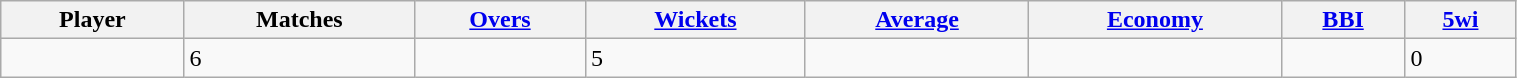<table class="wikitable sortable" style="width:80%;">
<tr>
<th>Player</th>
<th>Matches</th>
<th><a href='#'>Overs</a></th>
<th><a href='#'>Wickets</a></th>
<th><a href='#'>Average</a></th>
<th><a href='#'>Economy</a></th>
<th><a href='#'>BBI</a></th>
<th><a href='#'>5wi</a></th>
</tr>
<tr>
<td></td>
<td>6</td>
<td></td>
<td>5</td>
<td></td>
<td></td>
<td></td>
<td>0</td>
</tr>
</table>
